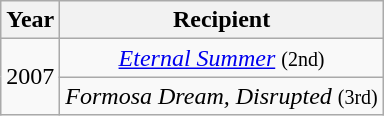<table class="sortable wikitable" style="text-align:center">
<tr>
<th>Year</th>
<th>Recipient</th>
</tr>
<tr>
<td rowspan=2>2007</td>
<td><em><a href='#'>Eternal Summer</a></em> <small>(2nd)</small></td>
</tr>
<tr>
<td><em>Formosa Dream, Disrupted</em> <small>(3rd)</small></td>
</tr>
</table>
